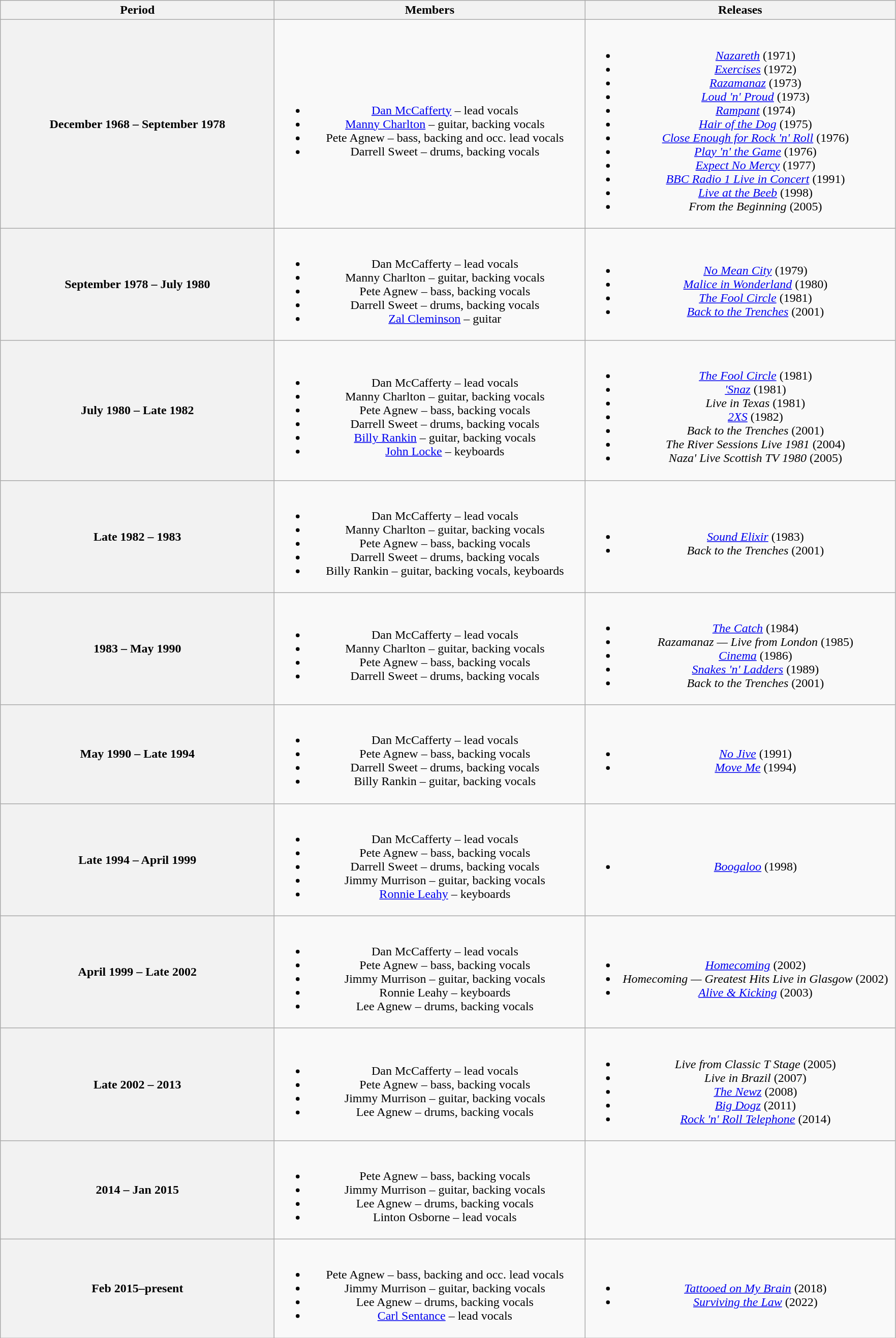<table class="wikitable plainrowheaders" style="text-align:center;">
<tr>
<th scope="col" style="width:22em;">Period</th>
<th scope="col" style="width:25em;">Members</th>
<th scope="col" style="width:25em;">Releases</th>
</tr>
<tr>
<th>December 1968 – September 1978</th>
<td><br><ul><li><a href='#'>Dan McCafferty</a> – lead vocals</li><li><a href='#'>Manny Charlton</a> – guitar, backing vocals</li><li>Pete Agnew – bass, backing and occ. lead vocals</li><li>Darrell Sweet – drums, backing vocals</li></ul></td>
<td><br><ul><li><em><a href='#'>Nazareth</a></em> (1971)</li><li><em><a href='#'>Exercises</a></em> (1972)</li><li><em><a href='#'>Razamanaz</a></em> (1973)</li><li><em><a href='#'>Loud 'n' Proud</a></em> (1973)</li><li><em><a href='#'>Rampant</a></em> (1974)</li><li><em><a href='#'>Hair of the Dog</a></em> (1975)</li><li><em><a href='#'>Close Enough for Rock 'n' Roll</a></em> (1976)</li><li><em><a href='#'>Play 'n' the Game</a></em> (1976)</li><li><em><a href='#'>Expect No Mercy</a></em> (1977)</li><li><em><a href='#'>BBC Radio 1 Live in Concert</a></em> (1991)</li><li><em><a href='#'>Live at the Beeb</a></em> (1998)</li><li><em>From the Beginning</em> (2005)</li></ul></td>
</tr>
<tr>
<th>September 1978 – July 1980</th>
<td><br><ul><li>Dan McCafferty – lead vocals</li><li>Manny Charlton – guitar, backing vocals</li><li>Pete Agnew – bass, backing vocals</li><li>Darrell Sweet – drums, backing vocals</li><li><a href='#'>Zal Cleminson</a> – guitar</li></ul></td>
<td><br><ul><li><em><a href='#'>No Mean City</a></em> (1979)</li><li><em><a href='#'>Malice in Wonderland</a></em> (1980)</li><li><em><a href='#'>The Fool Circle</a></em> (1981) </li><li><em><a href='#'>Back to the Trenches</a></em> (2001)</li></ul></td>
</tr>
<tr>
<th>July 1980 – Late 1982</th>
<td><br><ul><li>Dan McCafferty – lead vocals</li><li>Manny Charlton – guitar, backing vocals</li><li>Pete Agnew – bass, backing vocals</li><li>Darrell Sweet – drums, backing vocals</li><li><a href='#'>Billy Rankin</a> – guitar, backing vocals</li><li><a href='#'>John Locke</a> – keyboards</li></ul></td>
<td><br><ul><li><em><a href='#'>The Fool Circle</a></em> (1981) </li><li><em><a href='#'>'Snaz</a></em> (1981)</li><li><em>Live in Texas</em> (1981)</li><li><em><a href='#'>2XS</a></em> (1982)</li><li><em>Back to the Trenches</em> (2001)</li><li><em>The River Sessions Live 1981</em> (2004)</li><li><em>Naza' Live Scottish TV 1980</em> (2005)</li></ul></td>
</tr>
<tr>
<th>Late 1982 – 1983</th>
<td><br><ul><li>Dan McCafferty – lead vocals</li><li>Manny Charlton – guitar, backing vocals</li><li>Pete Agnew – bass, backing vocals</li><li>Darrell Sweet – drums, backing vocals</li><li>Billy Rankin – guitar, backing vocals, keyboards</li></ul></td>
<td><br><ul><li><em><a href='#'>Sound Elixir</a></em> (1983)</li><li><em>Back to the Trenches</em> (2001)</li></ul></td>
</tr>
<tr>
<th>1983 – May 1990</th>
<td><br><ul><li>Dan McCafferty – lead vocals</li><li>Manny Charlton – guitar, backing vocals</li><li>Pete Agnew – bass, backing vocals</li><li>Darrell Sweet – drums, backing vocals</li></ul></td>
<td><br><ul><li><em><a href='#'>The Catch</a></em> (1984)</li><li><em>Razamanaz — Live from London</em> (1985)</li><li><em><a href='#'>Cinema</a></em> (1986)</li><li><em><a href='#'>Snakes 'n' Ladders</a></em> (1989)</li><li><em>Back to the Trenches</em> (2001)</li></ul></td>
</tr>
<tr>
<th>May 1990 – Late 1994</th>
<td><br><ul><li>Dan McCafferty – lead vocals</li><li>Pete Agnew – bass, backing vocals</li><li>Darrell Sweet – drums, backing vocals</li><li>Billy Rankin – guitar, backing vocals</li></ul></td>
<td><br><ul><li><em><a href='#'>No Jive</a></em> (1991)</li><li><em><a href='#'>Move Me</a></em> (1994)</li></ul></td>
</tr>
<tr>
<th>Late 1994 – April 1999</th>
<td><br><ul><li>Dan McCafferty – lead vocals</li><li>Pete Agnew – bass, backing vocals</li><li>Darrell Sweet – drums, backing vocals</li><li>Jimmy Murrison – guitar, backing vocals</li><li><a href='#'>Ronnie Leahy</a> – keyboards</li></ul></td>
<td><br><ul><li><em><a href='#'>Boogaloo</a></em> (1998)</li></ul></td>
</tr>
<tr>
<th>April 1999 – Late 2002</th>
<td><br><ul><li>Dan McCafferty – lead vocals</li><li>Pete Agnew – bass, backing vocals</li><li>Jimmy Murrison – guitar, backing vocals</li><li>Ronnie Leahy – keyboards</li><li>Lee Agnew – drums, backing vocals</li></ul></td>
<td><br><ul><li><em><a href='#'>Homecoming</a></em> (2002)</li><li><em>Homecoming — Greatest Hits Live in Glasgow</em> (2002)</li><li><em><a href='#'>Alive & Kicking</a></em> (2003)</li></ul></td>
</tr>
<tr>
<th>Late 2002 – 2013</th>
<td><br><ul><li>Dan McCafferty – lead vocals</li><li>Pete Agnew – bass, backing vocals</li><li>Jimmy Murrison – guitar, backing vocals</li><li>Lee Agnew – drums, backing vocals</li></ul></td>
<td><br><ul><li><em>Live from Classic T Stage</em> (2005)</li><li><em>Live in Brazil</em> (2007)</li><li><em><a href='#'>The Newz</a></em> (2008)</li><li><em><a href='#'>Big Dogz</a></em> (2011)</li><li><em><a href='#'>Rock 'n' Roll Telephone</a></em> (2014)</li></ul></td>
</tr>
<tr>
<th>2014 – Jan 2015</th>
<td><br><ul><li>Pete Agnew – bass, backing vocals</li><li>Jimmy Murrison – guitar, backing vocals</li><li>Lee Agnew – drums, backing vocals</li><li>Linton Osborne – lead vocals</li></ul></td>
<td><br></td>
</tr>
<tr>
<th>Feb 2015–present</th>
<td><br><ul><li>Pete Agnew – bass, backing and occ. lead vocals</li><li>Jimmy Murrison – guitar, backing vocals</li><li>Lee Agnew – drums, backing vocals</li><li><a href='#'>Carl Sentance</a> – lead vocals</li></ul></td>
<td><br><ul><li><em><a href='#'>Tattooed on My Brain</a></em> (2018)</li><li><em><a href='#'>Surviving the Law</a></em> (2022)</li></ul></td>
</tr>
</table>
